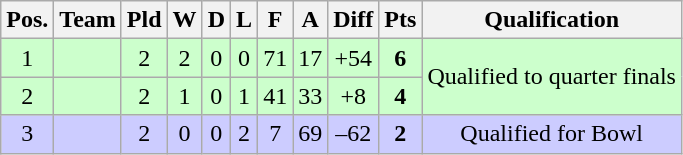<table class="wikitable" style="text-align:center;">
<tr>
<th>Pos.</th>
<th>Team</th>
<th>Pld</th>
<th>W</th>
<th>D</th>
<th>L</th>
<th>F</th>
<th>A</th>
<th>Diff</th>
<th>Pts</th>
<th>Qualification</th>
</tr>
<tr bgcolor="ccffcc">
<td>1</td>
<td align=left></td>
<td>2</td>
<td>2</td>
<td>0</td>
<td>0</td>
<td>71</td>
<td>17</td>
<td>+54</td>
<td><strong>6</strong></td>
<td rowspan="2">Qualified to quarter finals</td>
</tr>
<tr bgcolor="ccffcc">
<td>2</td>
<td align=left></td>
<td>2</td>
<td>1</td>
<td>0</td>
<td>1</td>
<td>41</td>
<td>33</td>
<td>+8</td>
<td><strong>4</strong></td>
</tr>
<tr bgcolor="ccccff">
<td>3</td>
<td align=left></td>
<td>2</td>
<td>0</td>
<td>0</td>
<td>2</td>
<td>7</td>
<td>69</td>
<td>–62</td>
<td><strong>2</strong></td>
<td>Qualified for Bowl</td>
</tr>
</table>
